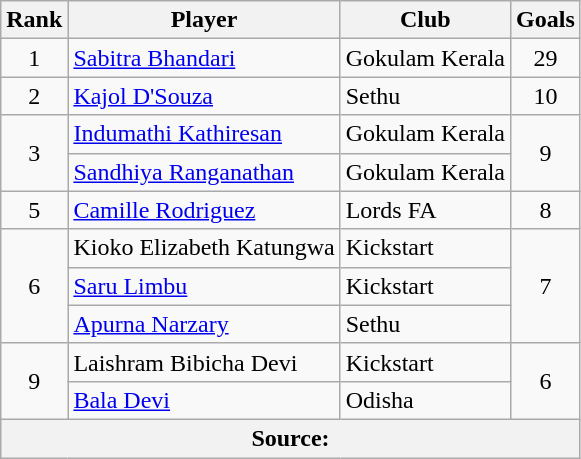<table class="wikitable sortable" style="text-align:center">
<tr>
<th>Rank</th>
<th>Player</th>
<th>Club</th>
<th>Goals</th>
</tr>
<tr>
<td>1</td>
<td style="text-align:left"> <a href='#'>Sabitra Bhandari</a></td>
<td style="text-align:left">Gokulam Kerala</td>
<td>29</td>
</tr>
<tr>
<td>2</td>
<td style="text-align:left"> <a href='#'>Kajol D'Souza</a></td>
<td style="text-align:left">Sethu</td>
<td>10</td>
</tr>
<tr>
<td rowspan="2" style="text-align:center">3</td>
<td style="text-align:left"> <a href='#'>Indumathi Kathiresan</a></td>
<td style="text-align:left">Gokulam Kerala</td>
<td rowspan="2" style="text-align:center">9</td>
</tr>
<tr>
<td style="text-align:left"> <a href='#'>Sandhiya Ranganathan</a></td>
<td style="text-align:left">Gokulam Kerala</td>
</tr>
<tr>
<td>5</td>
<td style="text-align:left"> <a href='#'>Camille Rodriguez</a></td>
<td style="text-align:left">Lords FA</td>
<td>8</td>
</tr>
<tr>
<td rowspan="3" style="text-align:center">6</td>
<td style="text-align:left"> Kioko Elizabeth Katungwa</td>
<td style="text-align:left">Kickstart</td>
<td rowspan="3" style="text-align:center">7</td>
</tr>
<tr>
<td style="text-align:left"> <a href='#'>Saru Limbu</a></td>
<td style="text-align:left">Kickstart</td>
</tr>
<tr>
<td style="text-align:left"> <a href='#'>Apurna Narzary</a></td>
<td style="text-align:left">Sethu</td>
</tr>
<tr>
<td rowspan="2" style="text-align:center">9</td>
<td style="text-align:left"> Laishram Bibicha Devi</td>
<td style="text-align:left">Kickstart</td>
<td rowspan="2" style="text-align:center">6</td>
</tr>
<tr>
<td style="text-align:left"> <a href='#'>Bala Devi</a></td>
<td style="text-align:left">Odisha</td>
</tr>
<tr>
<th colspan="4">Source: </th>
</tr>
</table>
